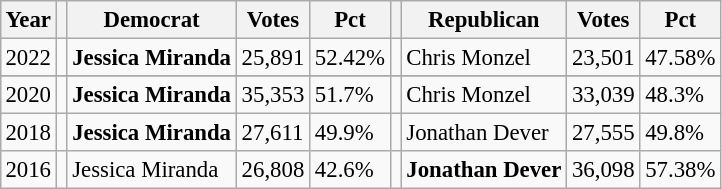<table class="wikitable" style="margin:0.5em ; font-size:95%">
<tr>
<th>Year</th>
<th></th>
<th>Democrat</th>
<th>Votes</th>
<th>Pct</th>
<th></th>
<th>Republican</th>
<th>Votes</th>
<th>Pct</th>
</tr>
<tr>
<td>2022</td>
<td></td>
<td><strong>Jessica Miranda</strong></td>
<td>25,891</td>
<td>52.42%</td>
<td></td>
<td>Chris Monzel</td>
<td>23,501</td>
<td>47.58%</td>
</tr>
<tr>
</tr>
<tr>
<td>2020</td>
<td></td>
<td><strong>Jessica Miranda</strong></td>
<td>35,353</td>
<td>51.7%</td>
<td></td>
<td>Chris Monzel</td>
<td>33,039</td>
<td>48.3%</td>
</tr>
<tr>
<td>2018</td>
<td></td>
<td><strong> Jessica Miranda</strong></td>
<td>27,611</td>
<td>49.9%</td>
<td></td>
<td>Jonathan Dever</td>
<td>27,555</td>
<td>49.8%</td>
</tr>
<tr>
<td>2016</td>
<td></td>
<td>Jessica Miranda</td>
<td>26,808</td>
<td>42.6%</td>
<td></td>
<td><strong>Jonathan Dever</strong></td>
<td>36,098</td>
<td>57.38%</td>
</tr>
</table>
